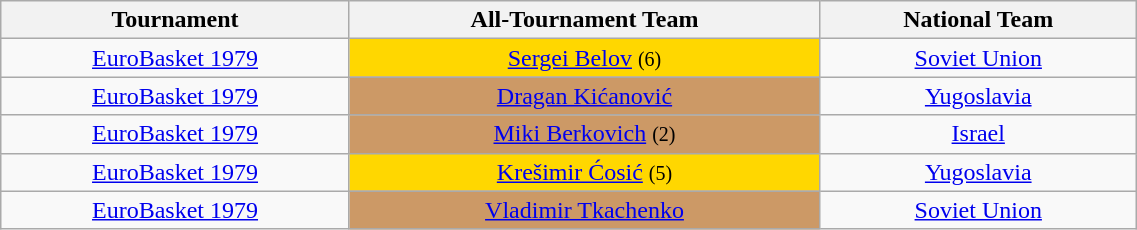<table class="wikitable sortable" style="text-align:center; width: 60%">
<tr>
<th>Tournament</th>
<th>All-Tournament Team</th>
<th>National Team</th>
</tr>
<tr>
<td><a href='#'>EuroBasket 1979</a></td>
<td bgcolor="#FFD700"> <a href='#'>Sergei Belov</a> <small>(6)</small></td>
<td> <a href='#'>Soviet Union</a></td>
</tr>
<tr>
<td><a href='#'>EuroBasket 1979</a></td>
<td bgcolor="#cc9966"> <a href='#'>Dragan Kićanović</a></td>
<td> <a href='#'>Yugoslavia</a></td>
</tr>
<tr>
<td><a href='#'>EuroBasket 1979</a></td>
<td bgcolor="#cc9966"> <a href='#'>Miki Berkovich</a> <small>(2)</small></td>
<td> <a href='#'>Israel</a></td>
</tr>
<tr>
<td><a href='#'>EuroBasket 1979</a></td>
<td bgcolor="#FFD700"> <a href='#'>Krešimir Ćosić</a> <small>(5)</small></td>
<td> <a href='#'>Yugoslavia</a></td>
</tr>
<tr>
<td><a href='#'>EuroBasket 1979</a></td>
<td bgcolor="#cc9966"> <a href='#'>Vladimir Tkachenko</a></td>
<td> <a href='#'>Soviet Union</a></td>
</tr>
</table>
